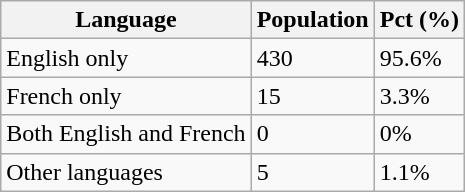<table class="wikitable">
<tr>
<th>Language</th>
<th>Population</th>
<th>Pct (%)</th>
</tr>
<tr>
<td>English only</td>
<td>430</td>
<td>95.6%</td>
</tr>
<tr>
<td>French only</td>
<td>15</td>
<td>3.3%</td>
</tr>
<tr>
<td>Both English and French</td>
<td>0</td>
<td>0%</td>
</tr>
<tr>
<td>Other languages</td>
<td>5</td>
<td>1.1%</td>
</tr>
</table>
